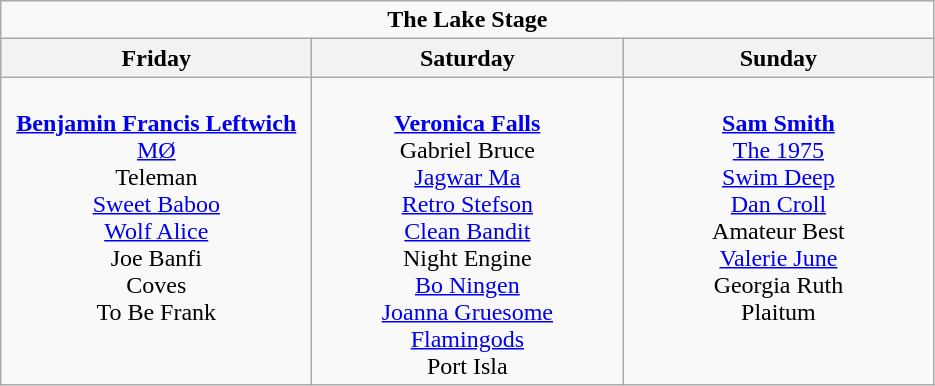<table class="wikitable">
<tr>
<td colspan="3" align="center"><strong>The Lake Stage</strong></td>
</tr>
<tr>
<th>Friday</th>
<th>Saturday</th>
<th>Sunday</th>
</tr>
<tr>
<td valign="top" align="center" width=200><br><strong><a href='#'>Benjamin Francis Leftwich</a></strong>
<br><a href='#'>MØ</a>
<br>Teleman
<br><a href='#'>Sweet Baboo</a>
<br><a href='#'>Wolf Alice</a>
<br>Joe Banfi
<br>Coves
<br>To Be Frank</td>
<td valign="top" align="center" width=200><br><strong><a href='#'>Veronica Falls</a></strong>
<br>Gabriel Bruce
<br><a href='#'>Jagwar Ma</a>
<br><a href='#'>Retro Stefson</a>
<br><a href='#'>Clean Bandit</a>
<br>Night Engine
<br><a href='#'>Bo Ningen</a>
<br><a href='#'>Joanna Gruesome</a>
<br><a href='#'>Flamingods</a>
<br>Port Isla</td>
<td valign="top" align="center" width=200><br><strong><a href='#'>Sam Smith</a></strong>
<br><a href='#'>The 1975</a>
<br><a href='#'>Swim Deep</a>
<br><a href='#'>Dan Croll</a>
<br>Amateur Best
<br><a href='#'>Valerie June</a>
<br>Georgia Ruth
<br>Plaitum</td>
</tr>
</table>
